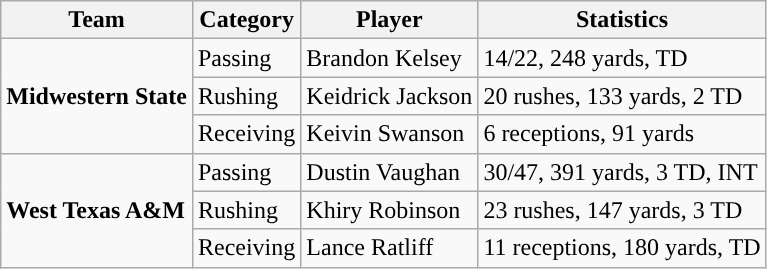<table class="wikitable" style="float: left;">
<tr>
<th>Team</th>
<th>Category</th>
<th>Player</th>
<th>Statistics</th>
</tr>
<tr>
<td rowspan=3><strong>Midwestern State</strong></td>
<td>Passing</td>
<td>Brandon Kelsey</td>
<td>14/22, 248 yards, TD</td>
</tr>
<tr>
<td>Rushing</td>
<td>Keidrick Jackson</td>
<td>20 rushes, 133 yards, 2 TD</td>
</tr>
<tr>
<td>Receiving</td>
<td>Keivin Swanson</td>
<td>6 receptions, 91 yards</td>
</tr>
<tr>
<td rowspan=3><strong>West Texas A&M</strong></td>
<td>Passing</td>
<td>Dustin Vaughan</td>
<td>30/47, 391 yards, 3 TD, INT</td>
</tr>
<tr>
<td>Rushing</td>
<td>Khiry Robinson</td>
<td>23 rushes, 147 yards, 3 TD</td>
</tr>
<tr>
<td>Receiving</td>
<td>Lance Ratliff</td>
<td>11 receptions, 180 yards, TD</td>
</tr>
</table>
